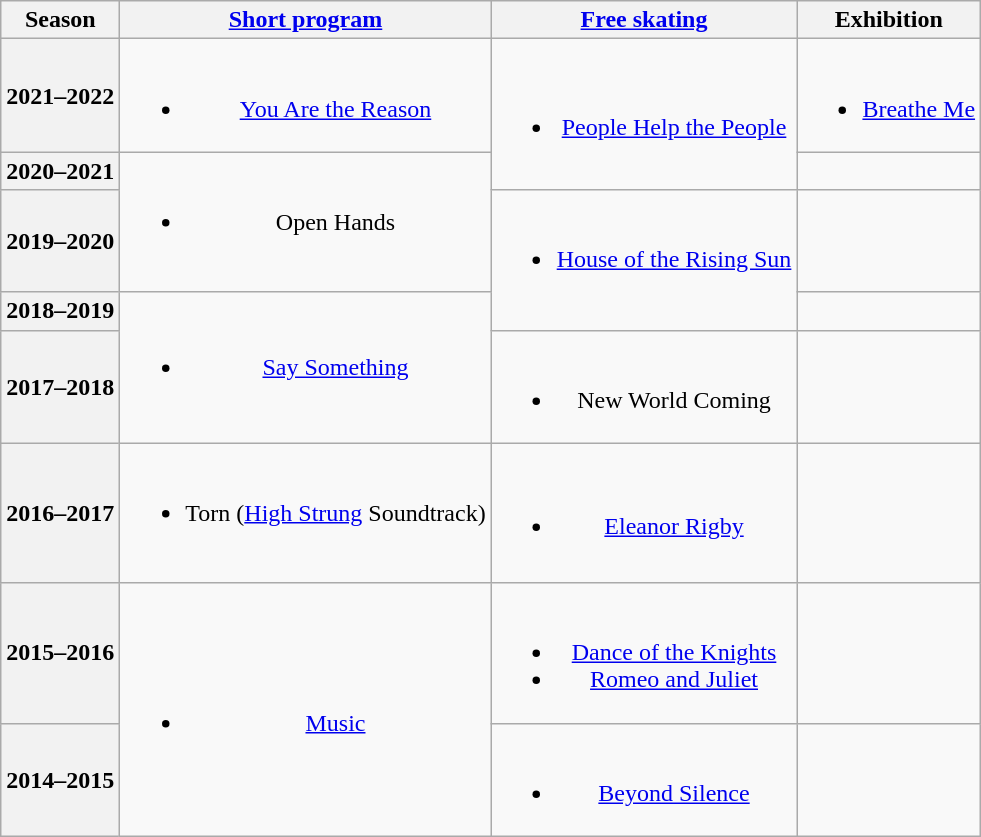<table class=wikitable style=text-align:center>
<tr>
<th>Season</th>
<th><a href='#'>Short program</a></th>
<th><a href='#'>Free skating</a></th>
<th>Exhibition</th>
</tr>
<tr>
<th>2021–2022 <br> </th>
<td><br><ul><li><a href='#'>You Are the Reason</a> <br></li></ul></td>
<td rowspan=2><br><ul><li><a href='#'>People Help the People</a> <br></li></ul></td>
<td><br><ul><li><a href='#'>Breathe Me</a> <br></li></ul></td>
</tr>
<tr>
<th>2020–2021 <br> </th>
<td rowspan=2><br><ul><li>Open Hands <br> <br></li></ul></td>
<td></td>
</tr>
<tr>
<th>2019–2020 <br> </th>
<td rowspan=2><br><ul><li><a href='#'>House of the Rising Sun</a> <br> <br></li></ul></td>
<td></td>
</tr>
<tr>
<th>2018–2019 <br> </th>
<td rowspan=2><br><ul><li><a href='#'>Say Something</a> <br> <br></li></ul></td>
<td></td>
</tr>
<tr>
<th>2017–2018 <br> </th>
<td><br><ul><li>New World Coming <br></li></ul></td>
<td></td>
</tr>
<tr>
<th>2016–2017 <br> </th>
<td><br><ul><li>Torn (<a href='#'>High Strung</a> Soundtrack) <br> <br></li></ul></td>
<td><br><ul><li><a href='#'>Eleanor Rigby</a> <br></li></ul></td>
<td></td>
</tr>
<tr>
<th>2015–2016 <br> </th>
<td rowspan=2><br><ul><li><a href='#'>Music</a> <br></li></ul></td>
<td><br><ul><li><a href='#'>Dance of the Knights</a> <br></li><li><a href='#'>Romeo and Juliet</a> <br></li></ul></td>
<td></td>
</tr>
<tr>
<th>2014–2015 <br> </th>
<td><br><ul><li><a href='#'>Beyond Silence</a> <br></li></ul></td>
<td></td>
</tr>
</table>
